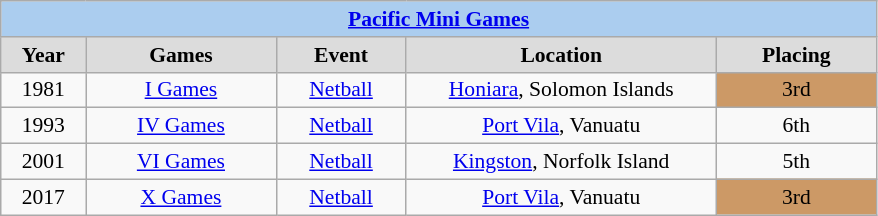<table class=wikitable style="text-align:center; font-size:90%">
<tr>
<th colspan=5 style=background:#ABCDEF><a href='#'>Pacific Mini Games</a></th>
</tr>
<tr>
<th width=50 style=background:gainsboro>Year</th>
<th width=120 style=background:gainsboro>Games</th>
<th width=80 style=background:gainsboro>Event</th>
<th width=200 style=background:gainsboro>Location</th>
<th width=100 style=background:gainsboro>Placing</th>
</tr>
<tr>
<td>1981</td>
<td><a href='#'>I Games</a></td>
<td><a href='#'>Netball</a></td>
<td><a href='#'>Honiara</a>, Solomon Islands</td>
<td bgcolor=#cc9966> 3rd</td>
</tr>
<tr>
<td>1993</td>
<td><a href='#'>IV Games</a></td>
<td><a href='#'>Netball</a></td>
<td><a href='#'>Port Vila</a>, Vanuatu</td>
<td bgcolor=>6th</td>
</tr>
<tr>
<td>2001</td>
<td><a href='#'>VI Games</a></td>
<td><a href='#'>Netball</a></td>
<td><a href='#'>Kingston</a>, Norfolk Island</td>
<td bgcolor=>5th</td>
</tr>
<tr>
<td>2017</td>
<td><a href='#'>X Games</a></td>
<td><a href='#'>Netball</a></td>
<td><a href='#'>Port Vila</a>, Vanuatu</td>
<td bgcolor=#cc9966> 3rd</td>
</tr>
</table>
